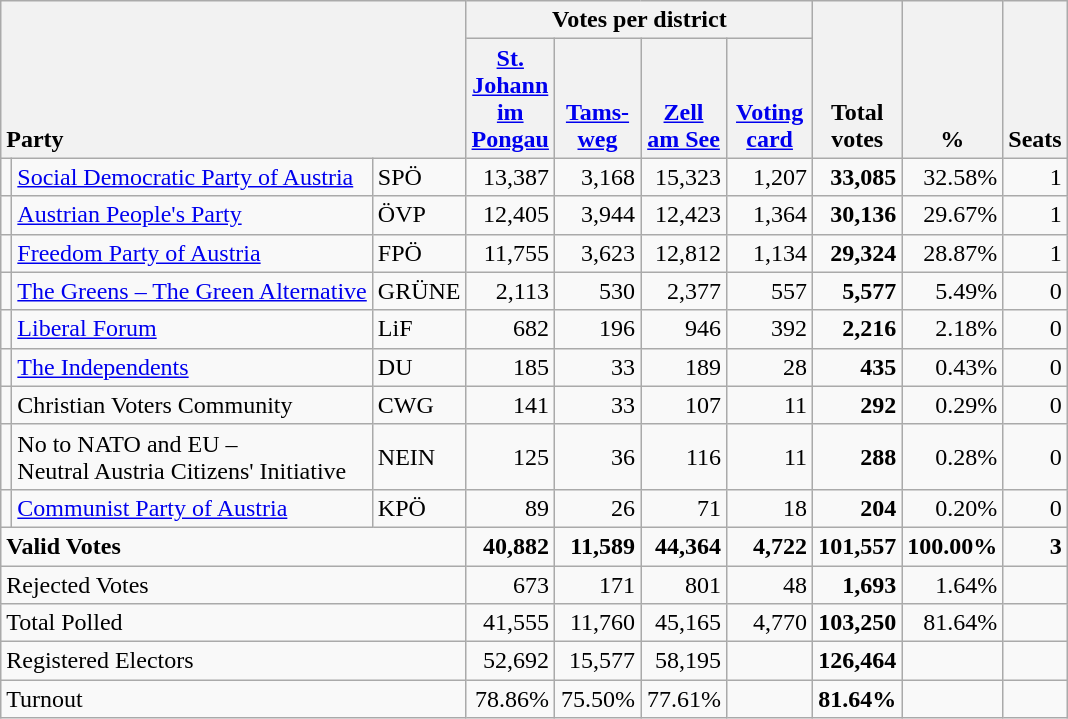<table class="wikitable" border="1" style="text-align:right;">
<tr>
<th style="text-align:left;" valign=bottom rowspan=2 colspan=3>Party</th>
<th colspan=4>Votes per district</th>
<th align=center valign=bottom rowspan=2 width="50">Total<br>votes</th>
<th align=center valign=bottom rowspan=2 width="50">%</th>
<th align=center valign=bottom rowspan=2>Seats</th>
</tr>
<tr>
<th align=center valign=bottom width="50"><a href='#'>St.<br>Johann<br>im<br>Pongau</a></th>
<th align=center valign=bottom width="50"><a href='#'>Tams-<br>weg</a></th>
<th align=center valign=bottom width="50"><a href='#'>Zell<br>am See</a></th>
<th align=center valign=bottom width="50"><a href='#'>Voting<br>card</a></th>
</tr>
<tr>
<td></td>
<td align=left><a href='#'>Social Democratic Party of Austria</a></td>
<td align=left>SPÖ</td>
<td>13,387</td>
<td>3,168</td>
<td>15,323</td>
<td>1,207</td>
<td><strong>33,085</strong></td>
<td>32.58%</td>
<td>1</td>
</tr>
<tr>
<td></td>
<td align=left><a href='#'>Austrian People's Party</a></td>
<td align=left>ÖVP</td>
<td>12,405</td>
<td>3,944</td>
<td>12,423</td>
<td>1,364</td>
<td><strong>30,136</strong></td>
<td>29.67%</td>
<td>1</td>
</tr>
<tr>
<td></td>
<td align=left><a href='#'>Freedom Party of Austria</a></td>
<td align=left>FPÖ</td>
<td>11,755</td>
<td>3,623</td>
<td>12,812</td>
<td>1,134</td>
<td><strong>29,324</strong></td>
<td>28.87%</td>
<td>1</td>
</tr>
<tr>
<td></td>
<td align=left style="white-space: nowrap;"><a href='#'>The Greens – The Green Alternative</a></td>
<td align=left>GRÜNE</td>
<td>2,113</td>
<td>530</td>
<td>2,377</td>
<td>557</td>
<td><strong>5,577</strong></td>
<td>5.49%</td>
<td>0</td>
</tr>
<tr>
<td></td>
<td align=left><a href='#'>Liberal Forum</a></td>
<td align=left>LiF</td>
<td>682</td>
<td>196</td>
<td>946</td>
<td>392</td>
<td><strong>2,216</strong></td>
<td>2.18%</td>
<td>0</td>
</tr>
<tr>
<td></td>
<td align=left><a href='#'>The Independents</a></td>
<td align=left>DU</td>
<td>185</td>
<td>33</td>
<td>189</td>
<td>28</td>
<td><strong>435</strong></td>
<td>0.43%</td>
<td>0</td>
</tr>
<tr>
<td></td>
<td align=left>Christian Voters Community</td>
<td align=left>CWG</td>
<td>141</td>
<td>33</td>
<td>107</td>
<td>11</td>
<td><strong>292</strong></td>
<td>0.29%</td>
<td>0</td>
</tr>
<tr>
<td></td>
<td align=left>No to NATO and EU –<br>Neutral Austria Citizens' Initiative</td>
<td align=left>NEIN</td>
<td>125</td>
<td>36</td>
<td>116</td>
<td>11</td>
<td><strong>288</strong></td>
<td>0.28%</td>
<td>0</td>
</tr>
<tr>
<td></td>
<td align=left><a href='#'>Communist Party of Austria</a></td>
<td align=left>KPÖ</td>
<td>89</td>
<td>26</td>
<td>71</td>
<td>18</td>
<td><strong>204</strong></td>
<td>0.20%</td>
<td>0</td>
</tr>
<tr style="font-weight:bold">
<td align=left colspan=3>Valid Votes</td>
<td>40,882</td>
<td>11,589</td>
<td>44,364</td>
<td>4,722</td>
<td>101,557</td>
<td>100.00%</td>
<td>3</td>
</tr>
<tr>
<td align=left colspan=3>Rejected Votes</td>
<td>673</td>
<td>171</td>
<td>801</td>
<td>48</td>
<td><strong>1,693</strong></td>
<td>1.64%</td>
<td></td>
</tr>
<tr>
<td align=left colspan=3>Total Polled</td>
<td>41,555</td>
<td>11,760</td>
<td>45,165</td>
<td>4,770</td>
<td><strong>103,250</strong></td>
<td>81.64%</td>
<td></td>
</tr>
<tr>
<td align=left colspan=3>Registered Electors</td>
<td>52,692</td>
<td>15,577</td>
<td>58,195</td>
<td></td>
<td><strong>126,464</strong></td>
<td></td>
<td></td>
</tr>
<tr>
<td align=left colspan=3>Turnout</td>
<td>78.86%</td>
<td>75.50%</td>
<td>77.61%</td>
<td></td>
<td><strong>81.64%</strong></td>
<td></td>
<td></td>
</tr>
</table>
